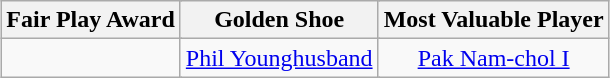<table class="wikitable" style="margin:auto">
<tr>
<th colspan="3">Fair Play Award</th>
<th colspan="3">Golden Shoe</th>
<th colspan="3">Most Valuable Player</th>
</tr>
<tr>
<td colspan="3" align="center"></td>
<td colspan="3" align="center"> <a href='#'>Phil Younghusband</a></td>
<td colspan="3" align="center"> <a href='#'>Pak Nam-chol I</a></td>
</tr>
</table>
